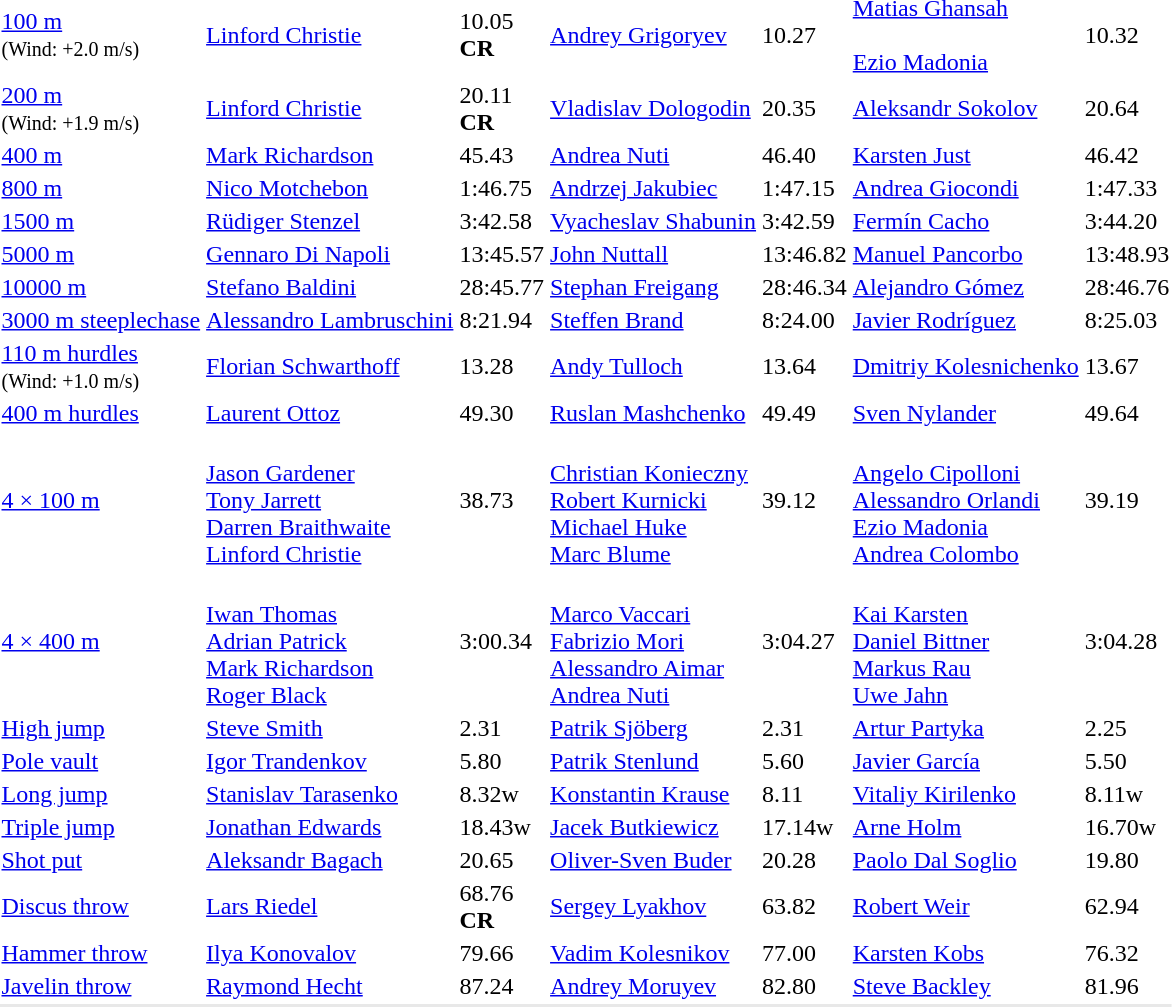<table>
<tr>
<td><a href='#'>100 m</a><br><small>(Wind: +2.0 m/s)</small></td>
<td><a href='#'>Linford Christie</a><br></td>
<td>10.05<br><strong>CR</strong></td>
<td><a href='#'>Andrey Grigoryev</a><br></td>
<td>10.27</td>
<td><a href='#'>Matias Ghansah</a><br><br><a href='#'>Ezio Madonia</a><br></td>
<td>10.32</td>
</tr>
<tr>
<td><a href='#'>200 m</a><br><small>(Wind: +1.9 m/s)</small></td>
<td><a href='#'>Linford Christie</a><br></td>
<td>20.11<br><strong>CR</strong></td>
<td><a href='#'>Vladislav Dologodin</a><br></td>
<td>20.35</td>
<td><a href='#'>Aleksandr Sokolov</a><br></td>
<td>20.64</td>
</tr>
<tr>
<td><a href='#'>400 m</a></td>
<td><a href='#'>Mark Richardson</a><br></td>
<td>45.43</td>
<td><a href='#'>Andrea Nuti</a><br></td>
<td>46.40</td>
<td><a href='#'>Karsten Just</a><br></td>
<td>46.42</td>
</tr>
<tr>
<td><a href='#'>800 m</a></td>
<td><a href='#'>Nico Motchebon</a><br></td>
<td>1:46.75</td>
<td><a href='#'>Andrzej Jakubiec</a><br></td>
<td>1:47.15</td>
<td><a href='#'>Andrea Giocondi</a><br></td>
<td>1:47.33</td>
</tr>
<tr>
<td><a href='#'>1500 m</a></td>
<td><a href='#'>Rüdiger Stenzel</a><br></td>
<td>3:42.58</td>
<td><a href='#'>Vyacheslav Shabunin</a><br></td>
<td>3:42.59</td>
<td><a href='#'>Fermín Cacho</a><br></td>
<td>3:44.20</td>
</tr>
<tr>
<td><a href='#'>5000 m</a></td>
<td><a href='#'>Gennaro Di Napoli</a><br></td>
<td>13:45.57</td>
<td><a href='#'>John Nuttall</a><br></td>
<td>13:46.82</td>
<td><a href='#'>Manuel Pancorbo</a><br></td>
<td>13:48.93</td>
</tr>
<tr>
<td><a href='#'>10000 m</a></td>
<td><a href='#'>Stefano Baldini</a><br></td>
<td>28:45.77</td>
<td><a href='#'>Stephan Freigang</a><br></td>
<td>28:46.34</td>
<td><a href='#'>Alejandro Gómez</a><br></td>
<td>28:46.76</td>
</tr>
<tr>
<td><a href='#'>3000 m steeplechase</a></td>
<td><a href='#'>Alessandro Lambruschini</a><br></td>
<td>8:21.94</td>
<td><a href='#'>Steffen Brand</a><br></td>
<td>8:24.00</td>
<td><a href='#'>Javier Rodríguez</a><br></td>
<td>8:25.03</td>
</tr>
<tr>
<td><a href='#'>110 m hurdles</a><br><small>(Wind: +1.0 m/s)</small></td>
<td><a href='#'>Florian Schwarthoff</a><br></td>
<td>13.28</td>
<td><a href='#'>Andy Tulloch</a><br></td>
<td>13.64</td>
<td><a href='#'>Dmitriy Kolesnichenko</a><br></td>
<td>13.67</td>
</tr>
<tr>
<td><a href='#'>400 m hurdles</a></td>
<td><a href='#'>Laurent Ottoz</a><br></td>
<td>49.30</td>
<td><a href='#'>Ruslan Mashchenko</a><br></td>
<td>49.49</td>
<td><a href='#'>Sven Nylander</a><br></td>
<td>49.64</td>
</tr>
<tr>
<td><a href='#'>4 × 100 m</a></td>
<td><br><a href='#'>Jason Gardener</a><br><a href='#'>Tony Jarrett</a><br><a href='#'>Darren Braithwaite</a><br><a href='#'>Linford Christie</a></td>
<td>38.73</td>
<td><br><a href='#'>Christian Konieczny</a><br><a href='#'>Robert Kurnicki</a><br><a href='#'>Michael Huke</a><br><a href='#'>Marc Blume</a></td>
<td>39.12</td>
<td><br><a href='#'>Angelo Cipolloni</a><br><a href='#'>Alessandro Orlandi</a><br><a href='#'>Ezio Madonia</a><br><a href='#'>Andrea Colombo</a></td>
<td>39.19</td>
</tr>
<tr>
<td><a href='#'>4 × 400 m</a></td>
<td><br><a href='#'>Iwan Thomas</a><br><a href='#'>Adrian Patrick</a><br><a href='#'>Mark Richardson</a><br><a href='#'>Roger Black</a></td>
<td>3:00.34</td>
<td><br><a href='#'>Marco Vaccari</a><br><a href='#'>Fabrizio Mori</a><br><a href='#'>Alessandro Aimar</a><br><a href='#'>Andrea Nuti</a></td>
<td>3:04.27</td>
<td><br><a href='#'>Kai Karsten</a><br><a href='#'>Daniel Bittner</a><br><a href='#'>Markus Rau</a><br><a href='#'>Uwe Jahn</a></td>
<td>3:04.28</td>
</tr>
<tr>
<td><a href='#'>High jump</a></td>
<td><a href='#'>Steve Smith</a><br></td>
<td>2.31</td>
<td><a href='#'>Patrik Sjöberg</a><br></td>
<td>2.31</td>
<td><a href='#'>Artur Partyka</a><br></td>
<td>2.25</td>
</tr>
<tr>
<td><a href='#'>Pole vault</a></td>
<td><a href='#'>Igor Trandenkov</a><br></td>
<td>5.80</td>
<td><a href='#'>Patrik Stenlund</a><br></td>
<td>5.60</td>
<td><a href='#'>Javier García</a><br></td>
<td>5.50</td>
</tr>
<tr>
<td><a href='#'>Long jump</a></td>
<td><a href='#'>Stanislav Tarasenko</a><br></td>
<td>8.32w</td>
<td><a href='#'>Konstantin Krause</a><br></td>
<td>8.11</td>
<td><a href='#'>Vitaliy Kirilenko</a><br></td>
<td>8.11w</td>
</tr>
<tr>
<td><a href='#'>Triple jump</a></td>
<td><a href='#'>Jonathan Edwards</a><br></td>
<td>18.43w</td>
<td><a href='#'>Jacek Butkiewicz</a><br></td>
<td>17.14w</td>
<td><a href='#'>Arne Holm</a><br></td>
<td>16.70w</td>
</tr>
<tr>
<td><a href='#'>Shot put</a></td>
<td><a href='#'>Aleksandr Bagach</a><br></td>
<td>20.65</td>
<td><a href='#'>Oliver-Sven Buder</a><br></td>
<td>20.28</td>
<td><a href='#'>Paolo Dal Soglio</a><br></td>
<td>19.80</td>
</tr>
<tr>
<td><a href='#'>Discus throw</a></td>
<td><a href='#'>Lars Riedel</a><br></td>
<td>68.76<br><strong>CR</strong></td>
<td><a href='#'>Sergey Lyakhov</a><br></td>
<td>63.82</td>
<td><a href='#'>Robert Weir</a><br></td>
<td>62.94</td>
</tr>
<tr>
<td><a href='#'>Hammer throw</a></td>
<td><a href='#'>Ilya Konovalov</a><br></td>
<td>79.66</td>
<td><a href='#'>Vadim Kolesnikov</a><br></td>
<td>77.00</td>
<td><a href='#'>Karsten Kobs</a><br></td>
<td>76.32</td>
</tr>
<tr>
<td><a href='#'>Javelin throw</a></td>
<td><a href='#'>Raymond Hecht</a><br></td>
<td>87.24</td>
<td><a href='#'>Andrey Moruyev</a><br></td>
<td>82.80</td>
<td><a href='#'>Steve Backley </a><br></td>
<td>81.96</td>
</tr>
<tr style="background:#e8e8e8;">
<td colspan=7></td>
</tr>
</table>
